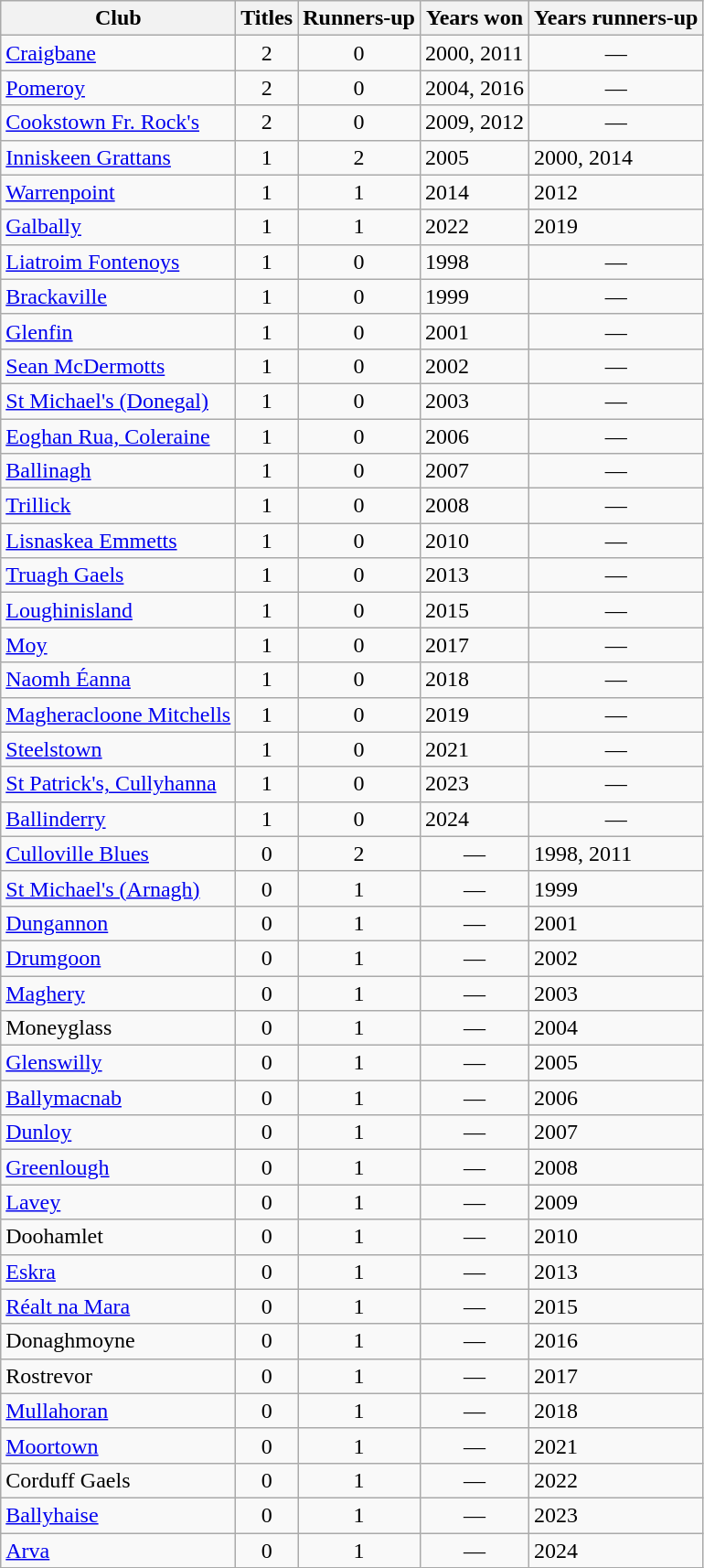<table class="wikitable sortable" style="text-align:center;">
<tr>
<th>Club</th>
<th>Titles</th>
<th>Runners-up</th>
<th>Years won</th>
<th>Years runners-up</th>
</tr>
<tr>
<td style="text-align:left"> <a href='#'>Craigbane</a></td>
<td>2</td>
<td>0</td>
<td style="text-align:left">2000, 2011</td>
<td>—</td>
</tr>
<tr>
<td style="text-align:left"> <a href='#'>Pomeroy</a></td>
<td>2</td>
<td>0</td>
<td style="text-align:left">2004, 2016</td>
<td>—</td>
</tr>
<tr>
<td style="text-align:left"> <a href='#'>Cookstown Fr. Rock's</a></td>
<td>2</td>
<td>0</td>
<td style="text-align:left">2009, 2012</td>
<td>—</td>
</tr>
<tr>
<td style="text-align:left"> <a href='#'>Inniskeen Grattans</a></td>
<td>1</td>
<td>2</td>
<td style="text-align:left">2005</td>
<td style="text-align:left">2000, 2014</td>
</tr>
<tr>
<td style="text-align:left"> <a href='#'>Warrenpoint</a></td>
<td>1</td>
<td>1</td>
<td style="text-align:left">2014</td>
<td style="text-align:left">2012</td>
</tr>
<tr>
<td style="text-align:left"> <a href='#'>Galbally</a></td>
<td>1</td>
<td>1</td>
<td style="text-align:left">2022</td>
<td style="text-align:left">2019</td>
</tr>
<tr>
<td style="text-align:left"> <a href='#'>Liatroim Fontenoys</a></td>
<td>1</td>
<td>0</td>
<td style="text-align:left">1998</td>
<td>—</td>
</tr>
<tr>
<td style="text-align:left"> <a href='#'>Brackaville</a></td>
<td>1</td>
<td>0</td>
<td style="text-align:left">1999</td>
<td>—</td>
</tr>
<tr>
<td style="text-align:left"> <a href='#'>Glenfin</a></td>
<td>1</td>
<td>0</td>
<td style="text-align:left">2001</td>
<td>—</td>
</tr>
<tr>
<td style="text-align:left"> <a href='#'>Sean McDermotts</a></td>
<td>1</td>
<td>0</td>
<td style="text-align:left">2002</td>
<td>—</td>
</tr>
<tr>
<td style="text-align:left"> <a href='#'>St Michael's (Donegal)</a></td>
<td>1</td>
<td>0</td>
<td style="text-align:left">2003</td>
<td>—</td>
</tr>
<tr>
<td style="text-align:left"> <a href='#'>Eoghan Rua, Coleraine</a></td>
<td>1</td>
<td>0</td>
<td style="text-align:left">2006</td>
<td>—</td>
</tr>
<tr>
<td style="text-align:left"> <a href='#'>Ballinagh</a></td>
<td>1</td>
<td>0</td>
<td style="text-align:left">2007</td>
<td>—</td>
</tr>
<tr>
<td style="text-align:left"> <a href='#'>Trillick</a></td>
<td>1</td>
<td>0</td>
<td style="text-align:left">2008</td>
<td>—</td>
</tr>
<tr>
<td style="text-align:left"> <a href='#'>Lisnaskea Emmetts</a></td>
<td>1</td>
<td>0</td>
<td style="text-align:left">2010</td>
<td>—</td>
</tr>
<tr>
<td style="text-align:left"> <a href='#'>Truagh Gaels</a></td>
<td>1</td>
<td>0</td>
<td style="text-align:left">2013</td>
<td>—</td>
</tr>
<tr>
<td style="text-align:left"> <a href='#'>Loughinisland</a></td>
<td>1</td>
<td>0</td>
<td style="text-align:left">2015</td>
<td>—</td>
</tr>
<tr>
<td style="text-align:left"> <a href='#'>Moy</a></td>
<td>1</td>
<td>0</td>
<td style="text-align:left">2017</td>
<td>—</td>
</tr>
<tr>
<td style="text-align:left"> <a href='#'>Naomh Éanna</a></td>
<td>1</td>
<td>0</td>
<td style="text-align:left">2018</td>
<td>—</td>
</tr>
<tr>
<td style="text-align:left"> <a href='#'>Magheracloone Mitchells</a></td>
<td>1</td>
<td>0</td>
<td style="text-align:left">2019</td>
<td>—</td>
</tr>
<tr>
<td style="text-align:left"> <a href='#'>Steelstown</a></td>
<td>1</td>
<td>0</td>
<td style="text-align:left">2021</td>
<td>—</td>
</tr>
<tr>
<td style="text-align:left"> <a href='#'>St Patrick's, Cullyhanna</a></td>
<td>1</td>
<td>0</td>
<td style="text-align:left">2023</td>
<td>—</td>
</tr>
<tr>
<td style="text-align:left"> <a href='#'>Ballinderry</a></td>
<td>1</td>
<td>0</td>
<td style="text-align:left">2024</td>
<td>—</td>
</tr>
<tr>
<td style="text-align:left"> <a href='#'>Culloville Blues</a></td>
<td>0</td>
<td>2</td>
<td>—</td>
<td style="text-align:left">1998, 2011</td>
</tr>
<tr>
<td style="text-align:left"> <a href='#'>St Michael's (Arnagh)</a></td>
<td>0</td>
<td>1</td>
<td>—</td>
<td style="text-align:left">1999</td>
</tr>
<tr>
<td style="text-align:left"> <a href='#'>Dungannon</a></td>
<td>0</td>
<td>1</td>
<td>—</td>
<td style="text-align:left">2001</td>
</tr>
<tr>
<td style="text-align:left"> <a href='#'>Drumgoon</a></td>
<td>0</td>
<td>1</td>
<td>—</td>
<td style="text-align:left">2002</td>
</tr>
<tr>
<td style="text-align:left"> <a href='#'>Maghery</a></td>
<td>0</td>
<td>1</td>
<td>—</td>
<td style="text-align:left">2003</td>
</tr>
<tr>
<td style="text-align:left"> Moneyglass</td>
<td>0</td>
<td>1</td>
<td>—</td>
<td style="text-align:left">2004</td>
</tr>
<tr>
<td style="text-align:left"> <a href='#'>Glenswilly</a></td>
<td>0</td>
<td>1</td>
<td>—</td>
<td style="text-align:left">2005</td>
</tr>
<tr>
<td style="text-align:left"> <a href='#'>Ballymacnab</a></td>
<td>0</td>
<td>1</td>
<td>—</td>
<td style="text-align:left">2006</td>
</tr>
<tr>
<td style="text-align:left"> <a href='#'>Dunloy</a></td>
<td>0</td>
<td>1</td>
<td>—</td>
<td style="text-align:left">2007</td>
</tr>
<tr>
<td style="text-align:left"> <a href='#'>Greenlough</a></td>
<td>0</td>
<td>1</td>
<td>—</td>
<td style="text-align:left">2008</td>
</tr>
<tr>
<td style="text-align:left"> <a href='#'>Lavey</a></td>
<td>0</td>
<td>1</td>
<td>—</td>
<td style="text-align:left">2009</td>
</tr>
<tr>
<td style="text-align:left"> Doohamlet</td>
<td>0</td>
<td>1</td>
<td>—</td>
<td style="text-align:left">2010</td>
</tr>
<tr>
<td style="text-align:left"> <a href='#'>Eskra</a></td>
<td>0</td>
<td>1</td>
<td>—</td>
<td style="text-align:left">2013</td>
</tr>
<tr>
<td style="text-align:left"> <a href='#'>Réalt na Mara</a></td>
<td>0</td>
<td>1</td>
<td>—</td>
<td style="text-align:left">2015</td>
</tr>
<tr>
<td style="text-align:left"> Donaghmoyne</td>
<td>0</td>
<td>1</td>
<td>—</td>
<td style="text-align:left">2016</td>
</tr>
<tr>
<td style="text-align:left"> Rostrevor</td>
<td>0</td>
<td>1</td>
<td>—</td>
<td style="text-align:left">2017</td>
</tr>
<tr>
<td style="text-align:left"> <a href='#'>Mullahoran</a></td>
<td>0</td>
<td>1</td>
<td>—</td>
<td style="text-align:left">2018</td>
</tr>
<tr>
<td style="text-align:left"> <a href='#'>Moortown</a></td>
<td>0</td>
<td>1</td>
<td>—</td>
<td style="text-align:left">2021</td>
</tr>
<tr>
<td style="text-align:left"> Corduff Gaels</td>
<td>0</td>
<td>1</td>
<td>—</td>
<td style="text-align:left">2022</td>
</tr>
<tr>
<td style="text-align:left"> <a href='#'>Ballyhaise</a></td>
<td>0</td>
<td>1</td>
<td>—</td>
<td style="text-align:left">2023</td>
</tr>
<tr>
<td style="text-align:left"> <a href='#'>Arva</a></td>
<td>0</td>
<td>1</td>
<td>—</td>
<td style="text-align:left">2024</td>
</tr>
</table>
